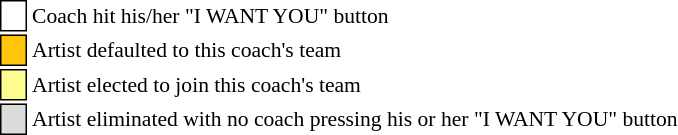<table class="toccolours" style="font-size: 90%; white-space: nowrap;">
<tr>
<td style="background:white; border:1px solid black;"> <strong></strong> </td>
<td>Coach hit his/her "I WANT YOU" button</td>
</tr>
<tr>
<td style="background:#ffc40c; border:1px solid black;">    </td>
<td>Artist defaulted to this coach's team</td>
</tr>
<tr>
<td style="background:#fdfc8f; border:1px solid black;">    </td>
<td style="padding-right: 8px">Artist elected to join this coach's team</td>
</tr>
<tr>
<td style="background:#dcdcdc; border:1px solid black;">    </td>
<td>Artist eliminated with no coach pressing his or her "I WANT YOU" button</td>
</tr>
<tr>
</tr>
</table>
